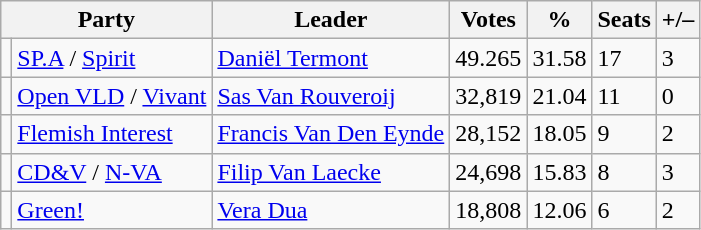<table class="wikitable" font-size=95%>
<tr>
<th colspan=2>Party</th>
<th>Leader</th>
<th>Votes</th>
<th>%</th>
<th>Seats</th>
<th>+/–</th>
</tr>
<tr>
<td></td>
<td align=left><a href='#'>SP.A</a> / <a href='#'>Spirit</a></td>
<td><a href='#'>Daniël Termont</a></td>
<td>49.265</td>
<td>31.58</td>
<td>17</td>
<td>3 </td>
</tr>
<tr>
<td></td>
<td align=left><a href='#'>Open VLD</a> / <a href='#'>Vivant</a></td>
<td><a href='#'>Sas Van Rouveroij</a></td>
<td>32,819</td>
<td>21.04</td>
<td>11</td>
<td>0 </td>
</tr>
<tr>
<td></td>
<td align=left><a href='#'>Flemish Interest</a></td>
<td><a href='#'>Francis Van Den Eynde</a></td>
<td>28,152</td>
<td>18.05</td>
<td>9</td>
<td>2 </td>
</tr>
<tr>
<td></td>
<td align=left><a href='#'>CD&V</a> / <a href='#'>N-VA</a></td>
<td><a href='#'>Filip Van Laecke</a></td>
<td>24,698</td>
<td>15.83</td>
<td>8</td>
<td>3 </td>
</tr>
<tr>
<td></td>
<td align=left><a href='#'>Green!</a></td>
<td><a href='#'>Vera Dua</a></td>
<td>18,808</td>
<td>12.06</td>
<td>6</td>
<td>2 </td>
</tr>
</table>
